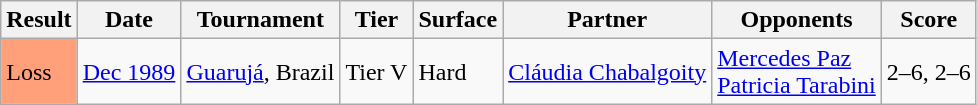<table class="sortable wikitable">
<tr>
<th>Result</th>
<th>Date</th>
<th>Tournament</th>
<th>Tier</th>
<th>Surface</th>
<th>Partner</th>
<th>Opponents</th>
<th class="unsortable">Score</th>
</tr>
<tr>
<td style="background:#FFA07A;">Loss</td>
<td><a href='#'>Dec 1989</a></td>
<td><a href='#'>Guarujá</a>, Brazil</td>
<td>Tier V</td>
<td>Hard</td>
<td> <a href='#'>Cláudia Chabalgoity</a></td>
<td> <a href='#'>Mercedes Paz</a><br>  <a href='#'>Patricia Tarabini</a></td>
<td>2–6, 2–6</td>
</tr>
</table>
